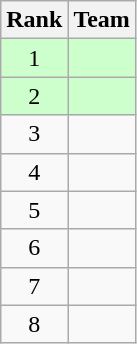<table class=wikitable style="text-align: center;">
<tr>
<th>Rank</th>
<th>Team</th>
</tr>
<tr style="background: #CCFFCC;">
<td>1</td>
<td style="text-align: left;"></td>
</tr>
<tr style="background: #CCFFCC;">
<td>2</td>
<td style="text-align: left;"></td>
</tr>
<tr>
<td>3</td>
<td style="text-align: left;"></td>
</tr>
<tr>
<td>4</td>
<td style="text-align: left;"></td>
</tr>
<tr>
<td>5</td>
<td style="text-align: left;"></td>
</tr>
<tr>
<td>6</td>
<td style="text-align: left;"></td>
</tr>
<tr>
<td>7</td>
<td style="text-align: left;"></td>
</tr>
<tr>
<td>8</td>
<td style="text-align: left;"></td>
</tr>
</table>
